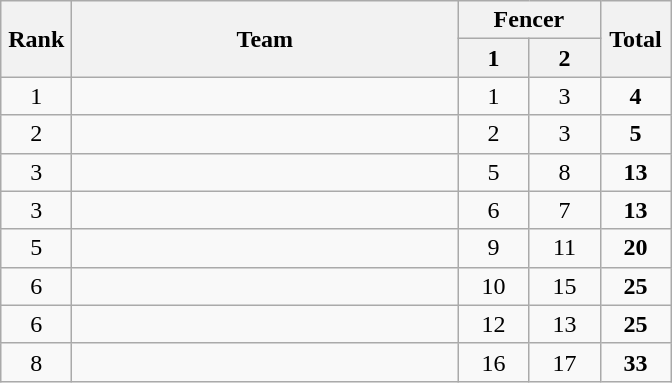<table class=wikitable style="text-align:center">
<tr>
<th rowspan=2 width=40>Rank</th>
<th rowspan=2 width=250>Team</th>
<th colspan=2>Fencer</th>
<th rowspan=2 width=40>Total</th>
</tr>
<tr>
<th width=40>1</th>
<th width=40>2</th>
</tr>
<tr>
<td>1</td>
<td align=left></td>
<td>1</td>
<td>3</td>
<td><strong>4</strong></td>
</tr>
<tr>
<td>2</td>
<td align=left></td>
<td>2</td>
<td>3</td>
<td><strong>5</strong></td>
</tr>
<tr>
<td>3</td>
<td align=left></td>
<td>5</td>
<td>8</td>
<td><strong>13</strong></td>
</tr>
<tr>
<td>3</td>
<td align=left></td>
<td>6</td>
<td>7</td>
<td><strong>13</strong></td>
</tr>
<tr>
<td>5</td>
<td align=left></td>
<td>9</td>
<td>11</td>
<td><strong>20</strong></td>
</tr>
<tr>
<td>6</td>
<td align=left></td>
<td>10</td>
<td>15</td>
<td><strong>25</strong></td>
</tr>
<tr>
<td>6</td>
<td align=left></td>
<td>12</td>
<td>13</td>
<td><strong>25</strong></td>
</tr>
<tr>
<td>8</td>
<td align=left></td>
<td>16</td>
<td>17</td>
<td><strong>33</strong></td>
</tr>
</table>
